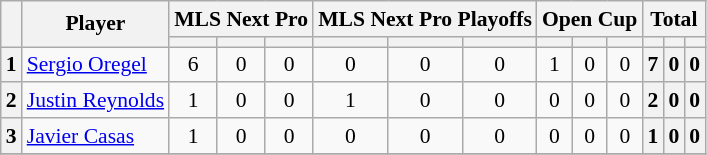<table class="wikitable sortable" style="text-align:center; font-size:90%">
<tr>
<th rowspan="2"></th>
<th rowspan="2">Player</th>
<th colspan="3">MLS Next Pro</th>
<th colspan="3">MLS Next Pro Playoffs</th>
<th colspan="3">Open Cup</th>
<th colspan="3">Total</th>
</tr>
<tr>
<th></th>
<th></th>
<th></th>
<th></th>
<th></th>
<th></th>
<th></th>
<th></th>
<th></th>
<th></th>
<th></th>
<th></th>
</tr>
<tr>
<th>1</th>
<td style="text-align:left;" data-sort-value="Oregel, Sergio"> <a href='#'>Sergio Oregel</a><br></td>
<td>6</td>
<td>0</td>
<td>0<br></td>
<td>0</td>
<td>0</td>
<td>0<br></td>
<td>1</td>
<td>0</td>
<td>0<br></td>
<th>7</th>
<th>0</th>
<th>0</th>
</tr>
<tr>
<th>2</th>
<td style="text-align:left;" data-sort-value="Reynolds, Justin"> <a href='#'>Justin Reynolds</a><br></td>
<td>1</td>
<td>0</td>
<td>0<br></td>
<td>1</td>
<td>0</td>
<td>0<br></td>
<td>0</td>
<td>0</td>
<td>0<br></td>
<th>2</th>
<th>0</th>
<th>0</th>
</tr>
<tr>
<th>3</th>
<td style="text-align:left;" data-sort-value="Casas, Javier"> <a href='#'>Javier Casas</a><br></td>
<td>1</td>
<td>0</td>
<td>0<br></td>
<td>0</td>
<td>0</td>
<td>0<br></td>
<td>0</td>
<td>0</td>
<td>0<br></td>
<th>1</th>
<th>0</th>
<th>0</th>
</tr>
<tr>
</tr>
</table>
